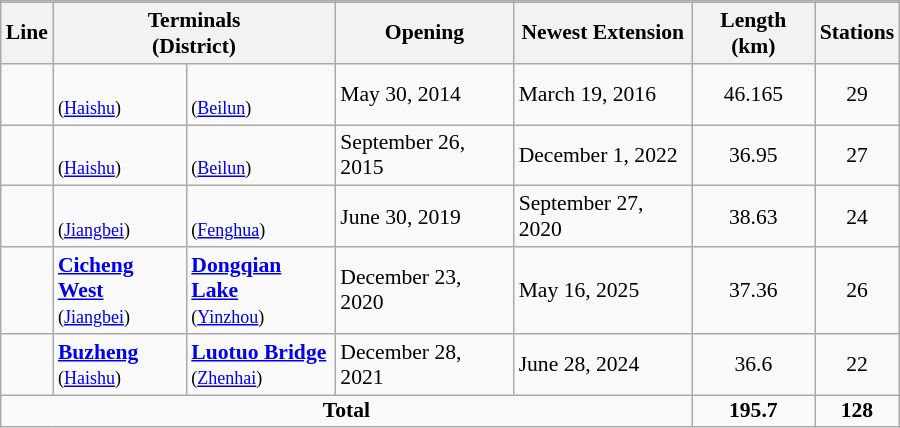<table class="wikitable" align="center" width="600px" style="font-size:90%">
<tr>
<th style="text-align:left; background-color: white; padding: 0" colspan="7"></th>
</tr>
<tr>
<th>Line</th>
<th colspan="2">Terminals<br>(District)</th>
<th>Opening</th>
<th>Newest Extension</th>
<th>Length (km)</th>
<th>Stations</th>
</tr>
<tr style="text-align:left;">
<td></td>
<td><strong></strong><br><small>(<a href='#'>Haishu</a>)</small></td>
<td><strong></strong><br><small>(<a href='#'>Beilun</a>)</small></td>
<td>May 30, 2014</td>
<td>March 19, 2016</td>
<td style="text-align:center;">46.165</td>
<td style="text-align:center;">29</td>
</tr>
<tr>
<td></td>
<td><strong></strong><br><small>(<a href='#'>Haishu</a>)</small></td>
<td><strong></strong><br><small>(<a href='#'>Beilun</a>)</small></td>
<td>September 26, 2015</td>
<td>December 1, 2022</td>
<td style="text-align:center;">36.95</td>
<td style="text-align:center;">27</td>
</tr>
<tr>
<td></td>
<td><strong></strong><br><small>(<a href='#'>Jiangbei</a>)</small></td>
<td><strong></strong><br><small>(<a href='#'>Fenghua</a>)</small></td>
<td>June 30, 2019</td>
<td>September 27, 2020</td>
<td style="text-align:center;">38.63</td>
<td style="text-align:center;">24</td>
</tr>
<tr>
<td></td>
<td><strong><a href='#'>Cicheng West</a></strong><small><br>(<a href='#'>Jiangbei</a>)</small></td>
<td><strong><a href='#'>Dongqian Lake</a></strong><small><br>(<a href='#'>Yinzhou</a>)</small></td>
<td>December 23, 2020</td>
<td>May 16, 2025</td>
<td style="text-align:center;">37.36</td>
<td style="text-align:center;">26</td>
</tr>
<tr>
<td></td>
<td><strong><a href='#'>Buzheng</a></strong><small><br>(<a href='#'>Haishu</a>)</small></td>
<td><strong><a href='#'>Luotuo Bridge</a></strong><small><br>(<a href='#'>Zhenhai</a>)</small></td>
<td>December 28, 2021</td>
<td>June 28, 2024</td>
<td style="text-align:center;">36.6</td>
<td style="text-align:center;">22</td>
</tr>
<tr class="sortbottom">
<td colspan="5" style="text-align:center; line-height:1.05"><strong>Total</strong></td>
<td style="text-align:center; line-height:1.05"><strong>195.7</strong></td>
<td style="text-align:center; line-height:1.05"><strong>128</strong></td>
</tr>
</table>
